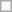<table class=wikitable>
<tr>
<td> </td>
</tr>
</table>
